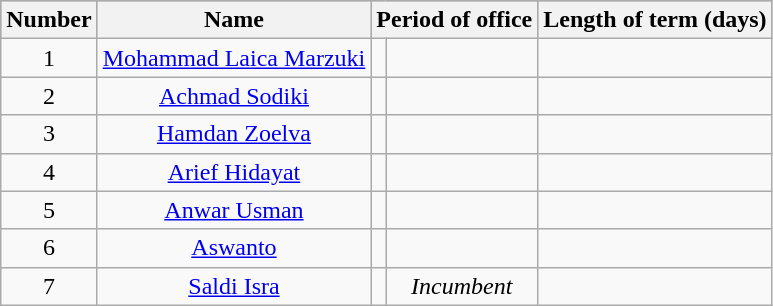<table class="sortable wikitable ">
<tr style="background:#B5B5B5">
<th>Number</th>
<th class="unsortable">Name</th>
<th class="unsortable" colspan="2">Period of office</th>
<th>Length of term (days)</th>
</tr>
<tr align="center">
<td>1</td>
<td><a href='#'>Mohammad Laica Marzuki</a></td>
<td></td>
<td></td>
<td></td>
</tr>
<tr align="center">
<td>2</td>
<td><a href='#'>Achmad Sodiki</a></td>
<td></td>
<td></td>
<td></td>
</tr>
<tr align="center">
<td>3</td>
<td><a href='#'>Hamdan Zoelva</a></td>
<td></td>
<td></td>
<td></td>
</tr>
<tr align="center">
<td>4</td>
<td><a href='#'>Arief Hidayat</a></td>
<td></td>
<td></td>
<td></td>
</tr>
<tr align="center">
<td>5</td>
<td><a href='#'>Anwar Usman</a></td>
<td></td>
<td></td>
<td></td>
</tr>
<tr align="center">
<td>6</td>
<td><a href='#'>Aswanto</a></td>
<td></td>
<td></td>
<td></td>
</tr>
<tr align="center">
<td>7</td>
<td><a href='#'>Saldi Isra</a></td>
<td></td>
<td><em>Incumbent</em></td>
<td></td>
</tr>
</table>
